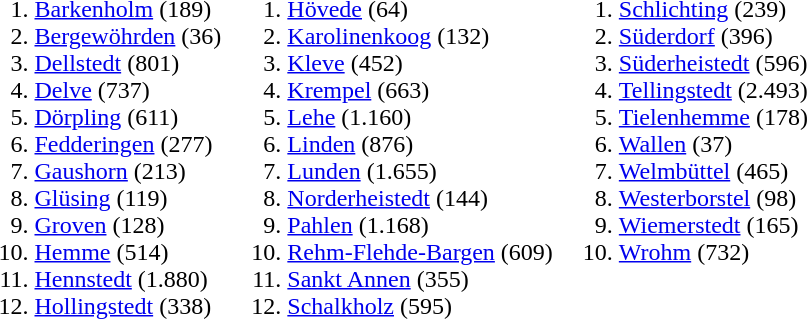<table>
<tr>
<td valign=top><br><ol><li><a href='#'>Barkenholm</a> (189)</li><li><a href='#'>Bergewöhrden</a> (36)</li><li><a href='#'>Dellstedt</a> (801)</li><li><a href='#'>Delve</a> (737)</li><li><a href='#'>Dörpling</a> (611)</li><li><a href='#'>Fedderingen</a> (277)</li><li><a href='#'>Gaushorn</a> (213)</li><li><a href='#'>Glüsing</a> (119)</li><li><a href='#'>Groven</a> (128)</li><li><a href='#'>Hemme</a> (514)</li><li><a href='#'>Hennstedt</a> (1.880)</li><li><a href='#'>Hollingstedt</a> (338)</li></ol></td>
<td valign=top><br><ol>
<li> <a href='#'>Hövede</a> (64)
<li> <a href='#'>Karolinenkoog</a> (132)
<li> <a href='#'>Kleve</a> (452)
<li> <a href='#'>Krempel</a> (663)
<li> <a href='#'>Lehe</a> (1.160)
<li> <a href='#'>Linden</a> (876)
<li> <a href='#'>Lunden</a> (1.655)
<li> <a href='#'>Norderheistedt</a> (144)
<li> <a href='#'>Pahlen</a> (1.168)
<li> <a href='#'>Rehm-Flehde-Bargen</a> (609)
<li> <a href='#'>Sankt Annen</a> (355)
<li> <a href='#'>Schalkholz</a> (595)
</ol></td>
<td valign=top><br><ol>
<li> <a href='#'>Schlichting</a> (239)
<li> <a href='#'>Süderdorf</a> (396)
<li> <a href='#'>Süderheistedt</a> (596)
<li> <a href='#'>Tellingstedt</a> (2.493)
<li> <a href='#'>Tielenhemme</a> (178)
<li> <a href='#'>Wallen</a> (37)
<li> <a href='#'>Welmbüttel</a> (465)
<li> <a href='#'>Westerborstel</a> (98)
<li> <a href='#'>Wiemerstedt</a> (165)
<li> <a href='#'>Wrohm</a> (732)
</ol></td>
</tr>
</table>
